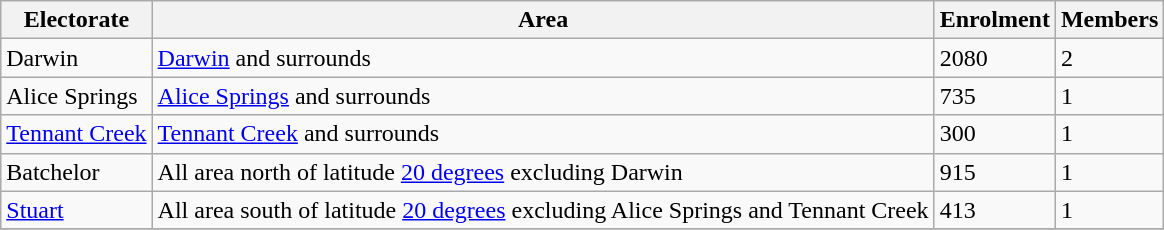<table class="wikitable">
<tr>
<th>Electorate</th>
<th>Area</th>
<th>Enrolment</th>
<th>Members</th>
</tr>
<tr>
<td>Darwin</td>
<td><a href='#'>Darwin</a> and surrounds</td>
<td>2080</td>
<td>2</td>
</tr>
<tr>
<td>Alice Springs</td>
<td><a href='#'>Alice Springs</a> and surrounds</td>
<td>735</td>
<td>1</td>
</tr>
<tr>
<td><a href='#'>Tennant Creek</a></td>
<td><a href='#'>Tennant Creek</a> and surrounds</td>
<td>300</td>
<td>1</td>
</tr>
<tr>
<td>Batchelor</td>
<td>All area north of latitude <a href='#'>20 degrees</a> excluding Darwin</td>
<td>915</td>
<td>1</td>
</tr>
<tr>
<td><a href='#'>Stuart</a></td>
<td>All area south of latitude <a href='#'>20 degrees</a> excluding Alice Springs and Tennant Creek</td>
<td>413</td>
<td>1</td>
</tr>
<tr>
</tr>
</table>
